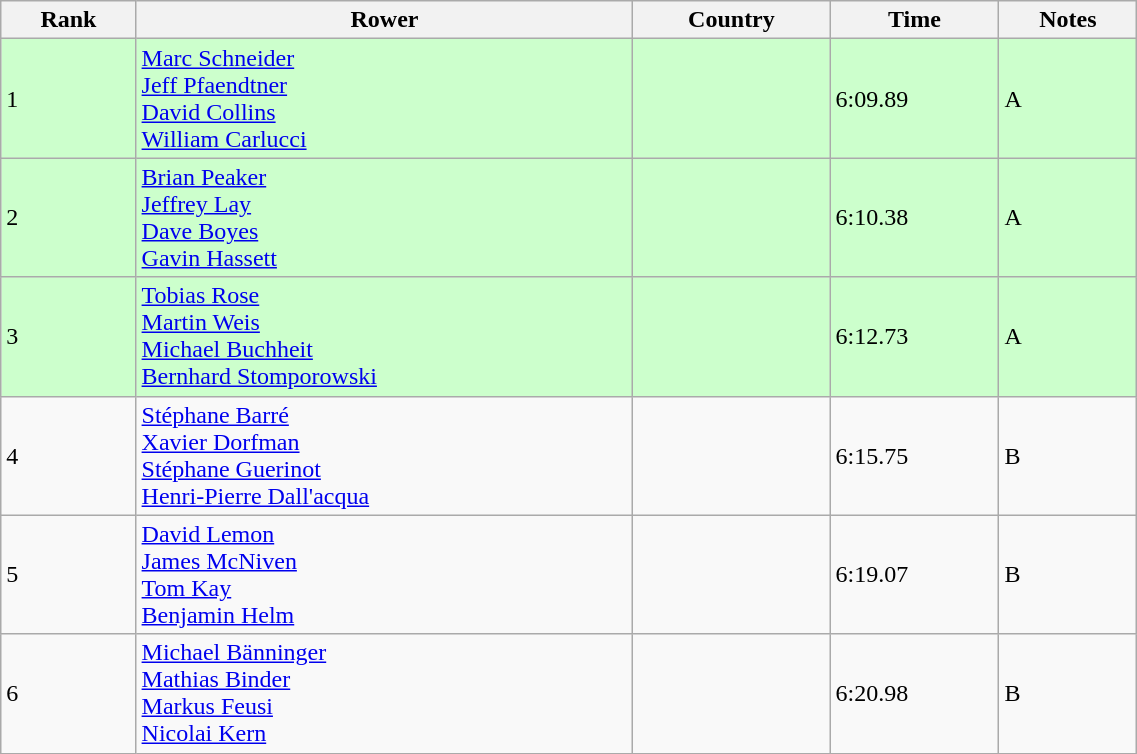<table class="wikitable sortable" width=60%>
<tr>
<th>Rank</th>
<th>Rower</th>
<th>Country</th>
<th>Time</th>
<th>Notes</th>
</tr>
<tr bgcolor=ccffcc>
<td>1</td>
<td><a href='#'>Marc Schneider</a><br><a href='#'>Jeff Pfaendtner</a><br><a href='#'>David Collins</a><br><a href='#'>William Carlucci</a></td>
<td></td>
<td>6:09.89</td>
<td>A</td>
</tr>
<tr bgcolor=ccffcc>
<td>2</td>
<td><a href='#'>Brian Peaker</a><br><a href='#'>Jeffrey Lay</a><br><a href='#'>Dave Boyes</a><br><a href='#'>Gavin Hassett</a></td>
<td></td>
<td>6:10.38</td>
<td>A</td>
</tr>
<tr bgcolor=ccffcc>
<td>3</td>
<td><a href='#'>Tobias Rose</a><br><a href='#'>Martin Weis</a><br><a href='#'>Michael Buchheit</a><br><a href='#'>Bernhard Stomporowski</a></td>
<td></td>
<td>6:12.73</td>
<td>A</td>
</tr>
<tr>
<td>4</td>
<td><a href='#'>Stéphane Barré</a><br><a href='#'>Xavier Dorfman</a><br><a href='#'>Stéphane Guerinot</a><br><a href='#'>Henri-Pierre Dall'acqua</a></td>
<td></td>
<td>6:15.75</td>
<td>B</td>
</tr>
<tr>
<td>5</td>
<td><a href='#'>David Lemon</a><br><a href='#'>James McNiven</a><br><a href='#'>Tom Kay</a><br><a href='#'>Benjamin Helm</a></td>
<td></td>
<td>6:19.07</td>
<td>B</td>
</tr>
<tr>
<td>6</td>
<td><a href='#'>Michael Bänninger</a><br><a href='#'>Mathias Binder</a><br><a href='#'>Markus Feusi</a><br><a href='#'>Nicolai Kern</a></td>
<td></td>
<td>6:20.98</td>
<td>B</td>
</tr>
</table>
